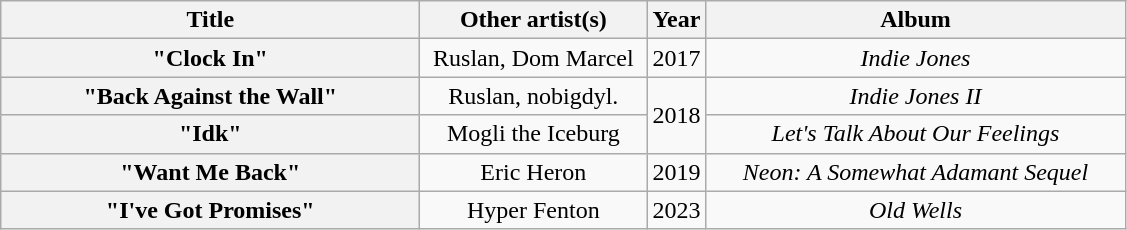<table class="wikitable plainrowheaders" style="text-align:center">
<tr>
<th scope="col" style="width:17em;">Title</th>
<th scope="col" style="width:9em;">Other artist(s)</th>
<th scope="col" style="width:1em;">Year</th>
<th scope="col" style="width:17em;">Album</th>
</tr>
<tr>
<th scope="row">"Clock In"</th>
<td>Ruslan, Dom Marcel</td>
<td>2017</td>
<td><em>Indie Jones</em></td>
</tr>
<tr>
<th scope="row">"Back Against the Wall"</th>
<td>Ruslan, nobigdyl.</td>
<td rowspan="2">2018</td>
<td><em>Indie Jones II</em></td>
</tr>
<tr>
<th scope="row">"Idk"</th>
<td>Mogli the Iceburg</td>
<td><em>Let's Talk About Our Feelings</em></td>
</tr>
<tr>
<th scope="row">"Want Me Back"</th>
<td>Eric Heron</td>
<td>2019</td>
<td><em>Neon: A Somewhat Adamant Sequel</em></td>
</tr>
<tr>
<th scope="row">"I've Got Promises"</th>
<td>Hyper Fenton</td>
<td>2023</td>
<td><em>Old Wells</em></td>
</tr>
</table>
